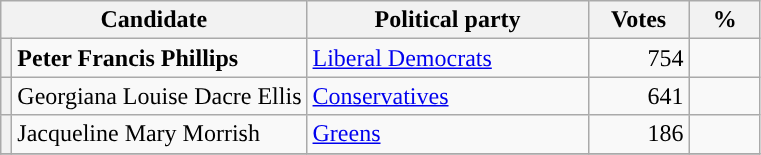<table class="wikitable">
<tr>
<th valign=top colspan="2" style="width: 180px">Candidate</th>
<th valign=top style="width: 180px">Political party</th>
<th valign=top style="width: 60px">Votes</th>
<th valign=top style="width: 40px">%</th>
</tr>
<tr>
<th style="background-color: "></th>
<td><strong>Peter Francis Phillips</strong></td>
<td><a href='#'>Liberal Democrats</a></td>
<td align="right">754</td>
<td align="right"></td>
</tr>
<tr>
<th style="background-color: "></th>
<td>Georgiana Louise Dacre Ellis</td>
<td><a href='#'>Conservatives</a></td>
<td align="right">641</td>
<td align="right"></td>
</tr>
<tr>
<th style="background-color: "></th>
<td>Jacqueline Mary Morrish</td>
<td><a href='#'>Greens</a></td>
<td align="right">186</td>
<td align="right"></td>
</tr>
<tr>
</tr>
</table>
